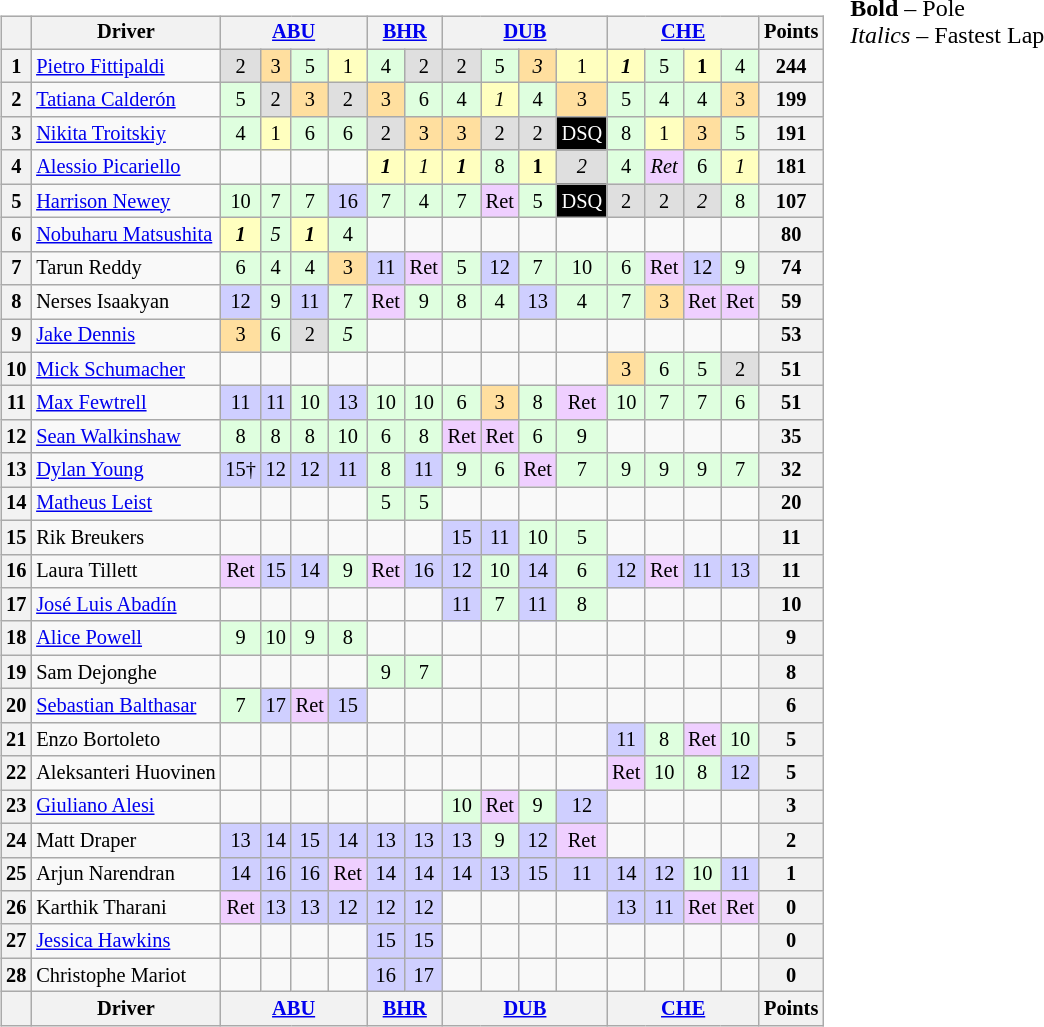<table>
<tr>
<td><br><table class="wikitable" style="font-size: 85%; text-align: center;">
<tr style="background:#f9f9f9" valign="top">
<th valign="middle"></th>
<th valign="middle">Driver</th>
<th colspan=4><a href='#'>ABU</a><br></th>
<th colspan=2><a href='#'>BHR</a><br></th>
<th colspan=4><a href='#'>DUB</a><br></th>
<th colspan=4><a href='#'>CHE</a><br></th>
<th valign="middle">Points</th>
</tr>
<tr>
<th>1</th>
<td align="left"> <a href='#'>Pietro Fittipaldi</a></td>
<td style="background:#DFDFDF;">2</td>
<td style="background:#FFDF9F;">3</td>
<td style="background:#DFFFDF;">5</td>
<td style="background:#FFFFBF;">1</td>
<td style="background:#DFFFDF;">4</td>
<td style="background:#DFDFDF;">2</td>
<td style="background:#DFDFDF;">2</td>
<td style="background:#DFFFDF;">5</td>
<td style="background:#FFDF9F;"><em>3</em></td>
<td style="background:#FFFFBF;">1</td>
<td style="background:#FFFFBF;"><strong><em>1</em></strong></td>
<td style="background:#DFFFDF;">5</td>
<td style="background:#FFFFBF;"><strong>1</strong></td>
<td style="background:#DFFFDF;">4</td>
<th>244</th>
</tr>
<tr>
<th>2</th>
<td align="left"> <a href='#'>Tatiana Calderón</a></td>
<td style="background:#DFFFDF;">5</td>
<td style="background:#DFDFDF;">2</td>
<td style="background:#FFDF9F;">3</td>
<td style="background:#DFDFDF;">2</td>
<td style="background:#FFDF9F;">3</td>
<td style="background:#DFFFDF;">6</td>
<td style="background:#DFFFDF;">4</td>
<td style="background:#FFFFBF;"><em>1</em></td>
<td style="background:#DFFFDF;">4</td>
<td style="background:#FFDF9F;">3</td>
<td style="background:#DFFFDF;">5</td>
<td style="background:#DFFFDF;">4</td>
<td style="background:#DFFFDF;">4</td>
<td style="background:#FFDF9F;">3</td>
<th>199</th>
</tr>
<tr>
<th>3</th>
<td align="left"> <a href='#'>Nikita Troitskiy</a></td>
<td style="background:#DFFFDF;">4</td>
<td style="background:#FFFFBF;">1</td>
<td style="background:#DFFFDF;">6</td>
<td style="background:#DFFFDF;">6</td>
<td style="background:#DFDFDF;">2</td>
<td style="background:#FFDF9F;">3</td>
<td style="background:#FFDF9F;">3</td>
<td style="background:#DFDFDF;">2</td>
<td style="background:#DFDFDF;">2</td>
<td style="background-color:#000000;color:white">DSQ</td>
<td style="background:#DFFFDF;">8</td>
<td style="background:#FFFFBF;">1</td>
<td style="background:#FFDF9F;">3</td>
<td style="background:#DFFFDF;">5</td>
<th>191</th>
</tr>
<tr>
<th>4</th>
<td align="left"> <a href='#'>Alessio Picariello</a></td>
<td></td>
<td></td>
<td></td>
<td></td>
<td style="background:#FFFFBF;"><strong><em>1</em></strong></td>
<td style="background:#FFFFBF;"><em>1</em></td>
<td style="background:#FFFFBF;"><strong><em>1</em></strong></td>
<td style="background:#DFFFDF;">8</td>
<td style="background:#FFFFBF;"><strong>1</strong></td>
<td style="background:#DFDFDF;"><em>2</em></td>
<td style="background:#DFFFDF;">4</td>
<td style="background:#EFCFFF;"><em>Ret</em></td>
<td style="background:#DFFFDF;">6</td>
<td style="background:#FFFFBF;"><em>1</em></td>
<th>181</th>
</tr>
<tr>
<th>5</th>
<td align="left"> <a href='#'>Harrison Newey</a></td>
<td style="background:#DFFFDF;">10</td>
<td style="background:#DFFFDF;">7</td>
<td style="background:#DFFFDF;">7</td>
<td style="background:#CFCFFF;">16</td>
<td style="background:#DFFFDF;">7</td>
<td style="background:#DFFFDF;">4</td>
<td style="background:#DFFFDF;">7</td>
<td style="background:#EFCFFF;">Ret</td>
<td style="background:#DFFFDF;">5</td>
<td style="background-color:#000000;color:white">DSQ</td>
<td style="background:#DFDFDF;">2</td>
<td style="background:#DFDFDF;">2</td>
<td style="background:#DFDFDF;"><em>2</em></td>
<td style="background:#DFFFDF;">8</td>
<th>107</th>
</tr>
<tr>
<th>6</th>
<td align="left" nowrap> <a href='#'>Nobuharu Matsushita</a></td>
<td style="background:#FFFFBF;"><strong><em>1</em></strong></td>
<td style="background:#DFFFDF;"><em>5</em></td>
<td style="background:#FFFFBF;"><strong><em>1</em></strong></td>
<td style="background:#DFFFDF;">4</td>
<td></td>
<td></td>
<td></td>
<td></td>
<td></td>
<td></td>
<td></td>
<td></td>
<td></td>
<td></td>
<th>80</th>
</tr>
<tr>
<th>7</th>
<td align="left"> Tarun Reddy</td>
<td style="background:#DFFFDF;">6</td>
<td style="background:#DFFFDF;">4</td>
<td style="background:#DFFFDF;">4</td>
<td style="background:#FFDF9F;">3</td>
<td style="background:#CFCFFF;">11</td>
<td style="background:#EFCFFF;">Ret</td>
<td style="background:#DFFFDF;">5</td>
<td style="background:#CFCFFF;">12</td>
<td style="background:#DFFFDF;">7</td>
<td style="background:#DFFFDF;">10</td>
<td style="background:#DFFFDF;">6</td>
<td style="background:#EFCFFF;">Ret</td>
<td style="background:#CFCFFF;">12</td>
<td style="background:#DFFFDF;">9</td>
<th>74</th>
</tr>
<tr>
<th>8</th>
<td align="left"> Nerses Isaakyan</td>
<td style="background:#CFCFFF;">12</td>
<td style="background:#DFFFDF;">9</td>
<td style="background:#CFCFFF;">11</td>
<td style="background:#DFFFDF;">7</td>
<td style="background:#EFCFFF;">Ret</td>
<td style="background:#DFFFDF;">9</td>
<td style="background:#DFFFDF;">8</td>
<td style="background:#DFFFDF;">4</td>
<td style="background:#CFCFFF;">13</td>
<td style="background:#DFFFDF;">4</td>
<td style="background:#DFFFDF;">7</td>
<td style="background:#FFDF9F;">3</td>
<td style="background:#EFCFFF;">Ret</td>
<td style="background:#EFCFFF;">Ret</td>
<th>59</th>
</tr>
<tr>
<th>9</th>
<td align="left"> <a href='#'>Jake Dennis</a></td>
<td style="background:#FFDF9F;">3</td>
<td style="background:#DFFFDF;">6</td>
<td style="background:#DFDFDF;">2</td>
<td style="background:#DFFFDF;"><em>5</em></td>
<td></td>
<td></td>
<td></td>
<td></td>
<td></td>
<td></td>
<td></td>
<td></td>
<td></td>
<td></td>
<th>53</th>
</tr>
<tr>
<th>10</th>
<td align="left"> <a href='#'>Mick Schumacher</a></td>
<td></td>
<td></td>
<td></td>
<td></td>
<td></td>
<td></td>
<td></td>
<td></td>
<td></td>
<td></td>
<td style="background:#FFDF9F;">3</td>
<td style="background:#DFFFDF;">6</td>
<td style="background:#DFFFDF;">5</td>
<td style="background:#DFDFDF;">2</td>
<th>51</th>
</tr>
<tr>
<th>11</th>
<td align="left"> <a href='#'>Max Fewtrell</a></td>
<td style="background:#CFCFFF;">11</td>
<td style="background:#CFCFFF;">11</td>
<td style="background:#DFFFDF;">10</td>
<td style="background:#CFCFFF;">13</td>
<td style="background:#DFFFDF;">10</td>
<td style="background:#DFFFDF;">10</td>
<td style="background:#DFFFDF;">6</td>
<td style="background:#FFDF9F;">3</td>
<td style="background:#DFFFDF;">8</td>
<td style="background:#EFCFFF;">Ret</td>
<td style="background:#DFFFDF;">10</td>
<td style="background:#DFFFDF;">7</td>
<td style="background:#DFFFDF;">7</td>
<td style="background:#DFFFDF;">6</td>
<th>51</th>
</tr>
<tr>
<th>12</th>
<td align="left"> <a href='#'>Sean Walkinshaw</a></td>
<td style="background:#DFFFDF;">8</td>
<td style="background:#DFFFDF;">8</td>
<td style="background:#DFFFDF;">8</td>
<td style="background:#DFFFDF;">10</td>
<td style="background:#DFFFDF;">6</td>
<td style="background:#DFFFDF;">8</td>
<td style="background:#EFCFFF;">Ret</td>
<td style="background:#EFCFFF;">Ret</td>
<td style="background:#DFFFDF;">6</td>
<td style="background:#DFFFDF;">9</td>
<td></td>
<td></td>
<td></td>
<td></td>
<th>35</th>
</tr>
<tr>
<th>13</th>
<td align="left"> <a href='#'>Dylan Young</a></td>
<td style="background:#CFCFFF;">15†</td>
<td style="background:#CFCFFF;">12</td>
<td style="background:#CFCFFF;">12</td>
<td style="background:#CFCFFF;">11</td>
<td style="background:#DFFFDF;">8</td>
<td style="background:#CFCFFF;">11</td>
<td style="background:#DFFFDF;">9</td>
<td style="background:#DFFFDF;">6</td>
<td style="background:#EFCFFF;">Ret</td>
<td style="background:#DFFFDF;">7</td>
<td style="background:#DFFFDF;">9</td>
<td style="background:#DFFFDF;">9</td>
<td style="background:#DFFFDF;">9</td>
<td style="background:#DFFFDF;">7</td>
<th>32</th>
</tr>
<tr>
<th>14</th>
<td align="left"> <a href='#'>Matheus Leist</a></td>
<td></td>
<td></td>
<td></td>
<td></td>
<td style="background:#DFFFDF;">5</td>
<td style="background:#DFFFDF;">5</td>
<td></td>
<td></td>
<td></td>
<td></td>
<td></td>
<td></td>
<td></td>
<td></td>
<th>20</th>
</tr>
<tr>
<th>15</th>
<td align="left"> Rik Breukers</td>
<td></td>
<td></td>
<td></td>
<td></td>
<td></td>
<td></td>
<td style="background:#CFCFFF;">15</td>
<td style="background:#CFCFFF;">11</td>
<td style="background:#DFFFDF;">10</td>
<td style="background:#DFFFDF;">5</td>
<td></td>
<td></td>
<td></td>
<td></td>
<th>11</th>
</tr>
<tr>
<th>16</th>
<td align="left"> Laura Tillett</td>
<td style="background:#EFCFFF;">Ret</td>
<td style="background:#CFCFFF;">15</td>
<td style="background:#CFCFFF;">14</td>
<td style="background:#DFFFDF;">9</td>
<td style="background:#EFCFFF;">Ret</td>
<td style="background:#CFCFFF;">16</td>
<td style="background:#CFCFFF;">12</td>
<td style="background:#DFFFDF;">10</td>
<td style="background:#CFCFFF;">14</td>
<td style="background:#DFFFDF;">6</td>
<td style="background:#CFCFFF;">12</td>
<td style="background:#EFCFFF;">Ret</td>
<td style="background:#CFCFFF;">11</td>
<td style="background:#CFCFFF;">13</td>
<th>11</th>
</tr>
<tr>
<th>17</th>
<td align="left"> <a href='#'>José Luis Abadín</a></td>
<td></td>
<td></td>
<td></td>
<td></td>
<td></td>
<td></td>
<td style="background:#CFCFFF;">11</td>
<td style="background:#DFFFDF;">7</td>
<td style="background:#CFCFFF;">11</td>
<td style="background:#DFFFDF;">8</td>
<td></td>
<td></td>
<td></td>
<td></td>
<th>10</th>
</tr>
<tr>
<th>18</th>
<td align="left"> <a href='#'>Alice Powell</a></td>
<td style="background:#DFFFDF;">9</td>
<td style="background:#DFFFDF;">10</td>
<td style="background:#DFFFDF;">9</td>
<td style="background:#DFFFDF;">8</td>
<td></td>
<td></td>
<td></td>
<td></td>
<td></td>
<td></td>
<td></td>
<td></td>
<td></td>
<td></td>
<th>9</th>
</tr>
<tr>
<th>19</th>
<td align="left"> Sam Dejonghe</td>
<td></td>
<td></td>
<td></td>
<td></td>
<td style="background:#DFFFDF;">9</td>
<td style="background:#DFFFDF;">7</td>
<td></td>
<td></td>
<td></td>
<td></td>
<td></td>
<td></td>
<td></td>
<td></td>
<th>8</th>
</tr>
<tr>
<th>20</th>
<td align="left"> <a href='#'>Sebastian Balthasar</a></td>
<td style="background:#DFFFDF;">7</td>
<td style="background:#CFCFFF;">17</td>
<td style="background:#EFCFFF;">Ret</td>
<td style="background:#CFCFFF;">15</td>
<td></td>
<td></td>
<td></td>
<td></td>
<td></td>
<td></td>
<td></td>
<td></td>
<td></td>
<td></td>
<th>6</th>
</tr>
<tr>
<th>21</th>
<td align="left"> Enzo Bortoleto</td>
<td></td>
<td></td>
<td></td>
<td></td>
<td></td>
<td></td>
<td></td>
<td></td>
<td></td>
<td></td>
<td style="background:#CFCFFF;">11</td>
<td style="background:#DFFFDF;">8</td>
<td style="background:#EFCFFF;">Ret</td>
<td style="background:#DFFFDF;">10</td>
<th>5</th>
</tr>
<tr>
<th>22</th>
<td align="left"> Aleksanteri Huovinen</td>
<td></td>
<td></td>
<td></td>
<td></td>
<td></td>
<td></td>
<td></td>
<td></td>
<td></td>
<td></td>
<td style="background:#EFCFFF;">Ret</td>
<td style="background:#DFFFDF;">10</td>
<td style="background:#DFFFDF;">8</td>
<td style="background:#CFCFFF;">12</td>
<th>5</th>
</tr>
<tr>
<th>23</th>
<td align="left"> <a href='#'>Giuliano Alesi</a></td>
<td></td>
<td></td>
<td></td>
<td></td>
<td></td>
<td></td>
<td style="background:#DFFFDF;">10</td>
<td style="background:#EFCFFF;">Ret</td>
<td style="background:#DFFFDF;">9</td>
<td style="background:#CFCFFF;">12</td>
<td></td>
<td></td>
<td></td>
<td></td>
<th>3</th>
</tr>
<tr>
<th>24</th>
<td align="left"> Matt Draper</td>
<td style="background:#CFCFFF;">13</td>
<td style="background:#CFCFFF;">14</td>
<td style="background:#CFCFFF;">15</td>
<td style="background:#CFCFFF;">14</td>
<td style="background:#CFCFFF;">13</td>
<td style="background:#CFCFFF;">13</td>
<td style="background:#CFCFFF;">13</td>
<td style="background:#DFFFDF;">9</td>
<td style="background:#CFCFFF;">12</td>
<td style="background:#EFCFFF;">Ret</td>
<td></td>
<td></td>
<td></td>
<td></td>
<th>2</th>
</tr>
<tr>
<th>25</th>
<td align="left"> Arjun Narendran</td>
<td style="background:#CFCFFF;">14</td>
<td style="background:#CFCFFF;">16</td>
<td style="background:#CFCFFF;">16</td>
<td style="background:#EFCFFF;">Ret</td>
<td style="background:#CFCFFF;">14</td>
<td style="background:#CFCFFF;">14</td>
<td style="background:#CFCFFF;">14</td>
<td style="background:#CFCFFF;">13</td>
<td style="background:#CFCFFF;">15</td>
<td style="background:#CFCFFF;">11</td>
<td style="background:#CFCFFF;">14</td>
<td style="background:#CFCFFF;">12</td>
<td style="background:#DFFFDF;">10</td>
<td style="background:#CFCFFF;">11</td>
<th>1</th>
</tr>
<tr>
<th>26</th>
<td align="left"> Karthik Tharani</td>
<td style="background:#EFCFFF;">Ret</td>
<td style="background:#CFCFFF;">13</td>
<td style="background:#CFCFFF;">13</td>
<td style="background:#CFCFFF;">12</td>
<td style="background:#CFCFFF;">12</td>
<td style="background:#CFCFFF;">12</td>
<td></td>
<td></td>
<td></td>
<td></td>
<td style="background:#CFCFFF;">13</td>
<td style="background:#CFCFFF;">11</td>
<td style="background:#EFCFFF;">Ret</td>
<td style="background:#EFCFFF;">Ret</td>
<th>0</th>
</tr>
<tr>
<th>27</th>
<td align="left"> <a href='#'>Jessica Hawkins</a></td>
<td></td>
<td></td>
<td></td>
<td></td>
<td style="background:#CFCFFF;">15</td>
<td style="background:#CFCFFF;">15</td>
<td></td>
<td></td>
<td></td>
<td></td>
<td></td>
<td></td>
<td></td>
<td></td>
<th>0</th>
</tr>
<tr>
<th>28</th>
<td align="left"> Christophe Mariot</td>
<td></td>
<td></td>
<td></td>
<td></td>
<td style="background:#CFCFFF;">16</td>
<td style="background:#CFCFFF;">17</td>
<td></td>
<td></td>
<td></td>
<td></td>
<td></td>
<td></td>
<td></td>
<td></td>
<th>0</th>
</tr>
<tr style="background:#f9f9f9" valign="top">
<th valign="middle"></th>
<th valign="middle">Driver</th>
<th colspan=4><a href='#'>ABU</a><br></th>
<th colspan=2><a href='#'>BHR</a><br></th>
<th colspan=4><a href='#'>DUB</a><br></th>
<th colspan=4><a href='#'>CHE</a><br></th>
<th valign="middle">Points</th>
</tr>
</table>
</td>
<td valign="top"><br>
<span><strong>Bold</strong> – Pole<br><em>Italics</em> – Fastest Lap</span></td>
</tr>
</table>
